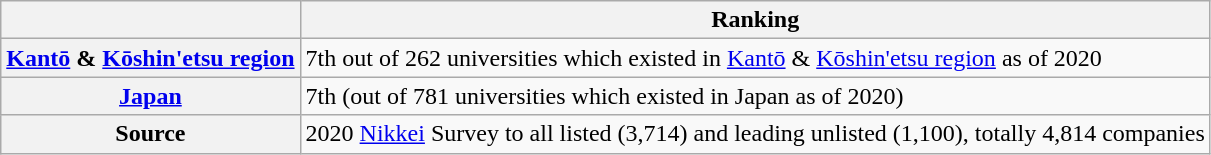<table class="wikitable">
<tr>
<th></th>
<th>Ranking</th>
</tr>
<tr>
<th><a href='#'>Kantō</a> & <a href='#'>Kōshin'etsu region</a></th>
<td>7th out of 262 universities which existed in <a href='#'>Kantō</a> & <a href='#'>Kōshin'etsu region</a> as of 2020</td>
</tr>
<tr>
<th><a href='#'>Japan</a></th>
<td>7th (out of 781 universities which existed in Japan as of 2020)</td>
</tr>
<tr>
<th>Source</th>
<td>2020 <a href='#'>Nikkei</a> Survey to all listed (3,714) and leading unlisted (1,100), totally 4,814 companies</td>
</tr>
</table>
